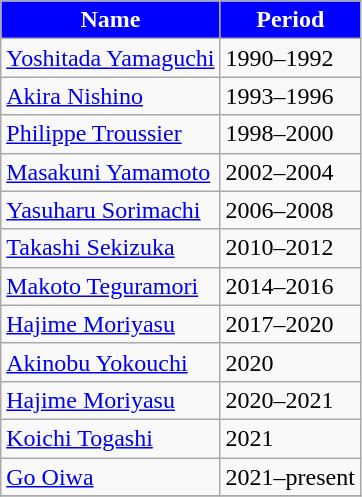<table class="wikitable" style="text-align: right;">
<tr>
<th style=background:blue;color:white>Name</th>
<th style=background:blue;color:white>Period</th>
</tr>
<tr>
<td style="text-align: left;"> <a href='#'>Yoshitada Yamaguchi</a></td>
<td style="text-align: left;">1990–1992</td>
</tr>
<tr>
<td style="text-align: left;"> <a href='#'>Akira Nishino</a></td>
<td style="text-align: left;">1993–1996</td>
</tr>
<tr>
<td style="text-align: left;"> <a href='#'>Philippe Troussier</a></td>
<td style="text-align: left;">1998–2000</td>
</tr>
<tr>
<td style="text-align: left;"> <a href='#'>Masakuni Yamamoto</a></td>
<td style="text-align: left;">2002–2004</td>
</tr>
<tr>
<td style="text-align: left;"> <a href='#'>Yasuharu Sorimachi</a></td>
<td style="text-align: left;">2006–2008</td>
</tr>
<tr>
<td style="text-align: left;"> <a href='#'>Takashi Sekizuka</a></td>
<td style="text-align: left;">2010–2012</td>
</tr>
<tr>
<td style="text-align: left;"> <a href='#'>Makoto Teguramori</a></td>
<td style="text-align: left;">2014–2016</td>
</tr>
<tr>
<td style="text-align: left;"> <a href='#'>Hajime Moriyasu</a></td>
<td style="text-align: left;">2017–2020</td>
</tr>
<tr>
<td style="text-align: left;"> <a href='#'>Akinobu Yokouchi</a></td>
<td style="text-align: left;">2020</td>
</tr>
<tr>
<td style="text-align: left;"> <a href='#'>Hajime Moriyasu</a></td>
<td style="text-align: left;">2020–2021</td>
</tr>
<tr>
<td style="text-align: left;"> <a href='#'>Koichi Togashi</a></td>
<td style="text-align: left;">2021</td>
</tr>
<tr>
<td style="text-align: left;"> <a href='#'>Go Oiwa</a></td>
<td style="text-align: left;">2021–present</td>
</tr>
<tr>
</tr>
</table>
